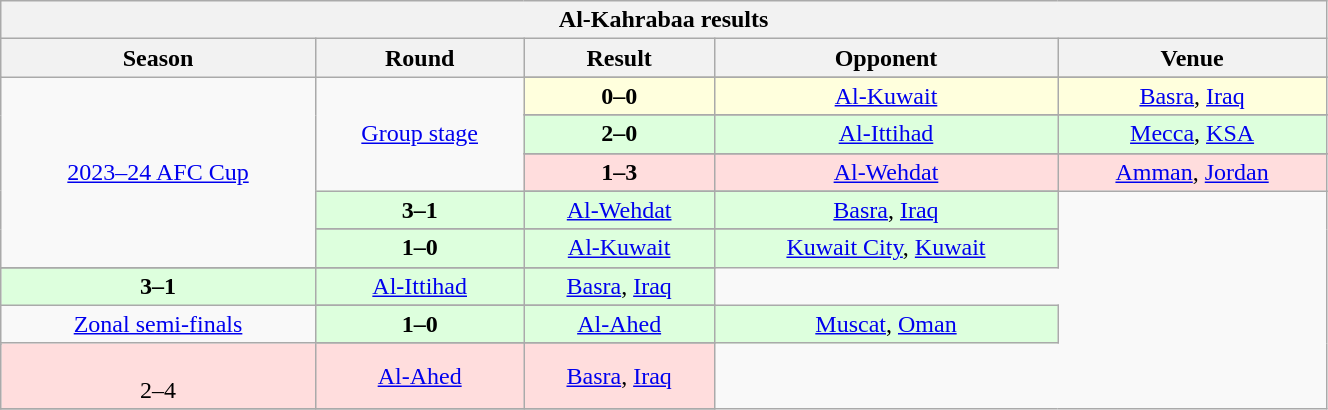<table width=70% class="wikitable" style="text-align:center">
<tr>
<th colspan=5>Al-Kahrabaa results</th>
</tr>
<tr>
<th>Season</th>
<th>Round</th>
<th>Result</th>
<th>Opponent</th>
<th>Venue</th>
</tr>
<tr align=center>
<td rowspan="10" align=center><a href='#'>2023–24 AFC Cup</a></td>
<td rowspan="7"><a href='#'>Group stage</a></td>
</tr>
<tr bgcolor=#ffffdd>
<td><strong>0–0</strong></td>
<td> <a href='#'>Al-Kuwait</a></td>
<td><a href='#'>Basra</a>, <a href='#'>Iraq</a></td>
</tr>
<tr align=center>
</tr>
<tr bgcolor=#ddffdd>
<td><strong>2–0</strong></td>
<td> <a href='#'>Al-Ittihad</a></td>
<td><a href='#'>Mecca</a>, <a href='#'>KSA</a></td>
</tr>
<tr align=center>
</tr>
<tr bgcolor=#ffdddd>
<td><strong>1–3</strong></td>
<td> <a href='#'>Al-Wehdat</a></td>
<td><a href='#'>Amman</a>, <a href='#'>Jordan</a></td>
</tr>
<tr align=center>
</tr>
<tr bgcolor=#ddffdd>
<td><strong>3–1</strong></td>
<td> <a href='#'>Al-Wehdat</a></td>
<td><a href='#'>Basra</a>, <a href='#'>Iraq</a></td>
</tr>
<tr align=center>
</tr>
<tr bgcolor=#ddffdd>
<td><strong>1–0</strong></td>
<td> <a href='#'>Al-Kuwait</a></td>
<td><a href='#'>Kuwait City</a>, <a href='#'>Kuwait</a></td>
</tr>
<tr align=center>
</tr>
<tr bgcolor=#ddffdd>
<td><strong>3–1</strong></td>
<td> <a href='#'>Al-Ittihad</a></td>
<td><a href='#'>Basra</a>, <a href='#'>Iraq</a></td>
</tr>
<tr align=center>
<td rowspan="3"><a href='#'>Zonal semi-finals</a></td>
</tr>
<tr bgcolor=#ddffdd>
<td><strong>1–0</strong></td>
<td> <a href='#'>Al-Ahed</a></td>
<td><a href='#'>Muscat</a>, <a href='#'>Oman</a></td>
</tr>
<tr align=center>
</tr>
<tr bgcolor=#ffdddd>
<td><br>2–4 </td>
<td> <a href='#'>Al-Ahed</a></td>
<td><a href='#'>Basra</a>, <a href='#'>Iraq</a></td>
</tr>
<tr>
</tr>
</table>
